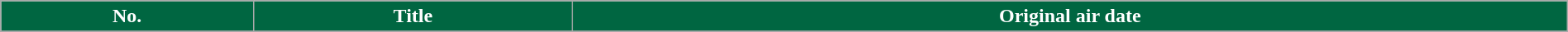<table class="wikitable plainrowheaders" style="width:100%; margin-right:0;">
<tr>
<th style="background:#006641; color:#fff;">No.</th>
<th style="background:#006641; color:#fff;">Title</th>
<th style="background:#006641; color:#fff;">Original air date</th>
</tr>
<tr>
</tr>
</table>
